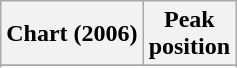<table class="wikitable sortable plainrowheaders" style="text-align:center">
<tr>
<th>Chart (2006)</th>
<th>Peak<br>position</th>
</tr>
<tr>
</tr>
<tr>
</tr>
</table>
